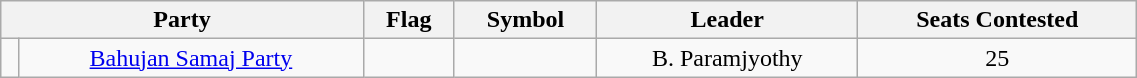<table class="wikitable" width="60%" style="text-align:center">
<tr>
<th colspan="2">Party</th>
<th>Flag</th>
<th>Symbol</th>
<th>Leader</th>
<th>Seats Contested</th>
</tr>
<tr>
<td></td>
<td><a href='#'>Bahujan Samaj Party</a></td>
<td></td>
<td></td>
<td>B. Paramjyothy</td>
<td>25</td>
</tr>
</table>
